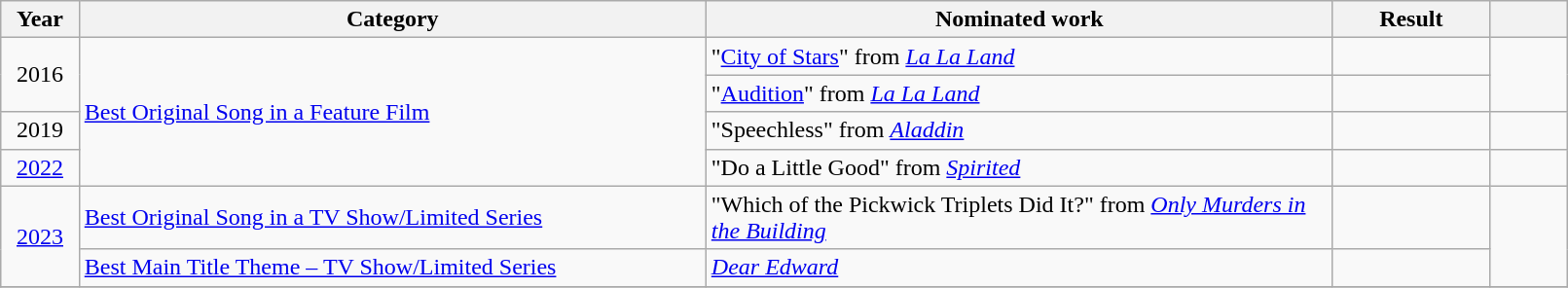<table class="wikitable" style="width:85%;">
<tr>
<th width=5%>Year</th>
<th style="width:40%;">Category</th>
<th style="width:40%;">Nominated work</th>
<th style="width:10%;">Result</th>
<th width=5%></th>
</tr>
<tr>
<td style="text-align:center;" rowspan="2">2016</td>
<td rowspan="4"><a href='#'>Best Original Song in a Feature Film</a></td>
<td>"<a href='#'>City of Stars</a>" from <em><a href='#'>La La Land</a></em></td>
<td></td>
<td rowspan="2" align="center"></td>
</tr>
<tr>
<td>"<a href='#'>Audition</a>" from <em><a href='#'>La La Land</a></em></td>
<td></td>
</tr>
<tr>
<td style="text-align:center;">2019</td>
<td>"Speechless" from <em><a href='#'>Aladdin</a></em></td>
<td></td>
<td align="center"></td>
</tr>
<tr>
<td style="text-align:center;"><a href='#'>2022</a></td>
<td>"Do a Little Good" from <em><a href='#'>Spirited</a></em></td>
<td></td>
<td align="center"></td>
</tr>
<tr>
<td style="text-align:center;" rowspan="2"><a href='#'>2023</a></td>
<td><a href='#'>Best Original Song in a TV Show/Limited Series</a></td>
<td>"Which of the Pickwick Triplets Did It?" from <em><a href='#'>Only Murders in the Building</a></em></td>
<td></td>
<td rowspan="2" align="center"></td>
</tr>
<tr>
<td><a href='#'>Best Main Title Theme – TV Show/Limited Series</a></td>
<td><em><a href='#'>Dear Edward</a></em></td>
<td></td>
</tr>
<tr>
</tr>
</table>
